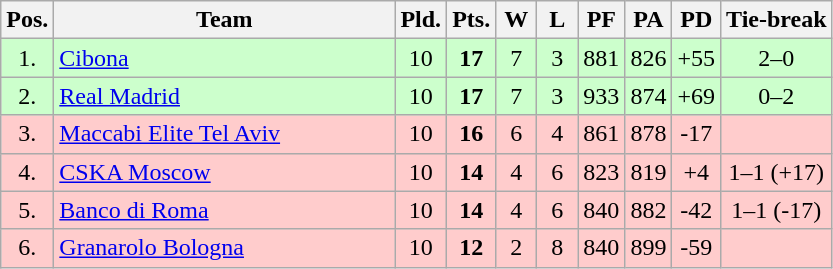<table class="wikitable" style="text-align:center">
<tr>
<th width=15>Pos.</th>
<th width=220>Team</th>
<th width=20>Pld.</th>
<th width=20>Pts.</th>
<th width=20>W</th>
<th width=20>L</th>
<th width=20>PF</th>
<th width=20>PA</th>
<th width=20>PD</th>
<th>Tie-break</th>
</tr>
<tr style="background: #ccffcc;">
<td>1.</td>
<td align=left> <a href='#'>Cibona</a></td>
<td>10</td>
<td><strong>17</strong></td>
<td>7</td>
<td>3</td>
<td>881</td>
<td>826</td>
<td>+55</td>
<td>2–0</td>
</tr>
<tr style="background: #ccffcc;">
<td>2.</td>
<td align=left> <a href='#'>Real Madrid</a></td>
<td>10</td>
<td><strong>17</strong></td>
<td>7</td>
<td>3</td>
<td>933</td>
<td>874</td>
<td>+69</td>
<td>0–2</td>
</tr>
<tr style="background: #ffcccc;">
<td>3.</td>
<td align=left> <a href='#'>Maccabi Elite Tel Aviv</a></td>
<td>10</td>
<td><strong>16</strong></td>
<td>6</td>
<td>4</td>
<td>861</td>
<td>878</td>
<td>-17</td>
<td></td>
</tr>
<tr style="background: #ffcccc;">
<td>4.</td>
<td align=left> <a href='#'>CSKA Moscow</a></td>
<td>10</td>
<td><strong>14</strong></td>
<td>4</td>
<td>6</td>
<td>823</td>
<td>819</td>
<td>+4</td>
<td>1–1 (+17)</td>
</tr>
<tr style="background: #ffcccc;">
<td>5.</td>
<td align=left> <a href='#'>Banco di Roma</a></td>
<td>10</td>
<td><strong>14</strong></td>
<td>4</td>
<td>6</td>
<td>840</td>
<td>882</td>
<td>-42</td>
<td>1–1 (-17)</td>
</tr>
<tr style="background: #ffcccc;">
<td>6.</td>
<td align=left> <a href='#'>Granarolo Bologna</a></td>
<td>10</td>
<td><strong>12</strong></td>
<td>2</td>
<td>8</td>
<td>840</td>
<td>899</td>
<td>-59</td>
<td></td>
</tr>
</table>
